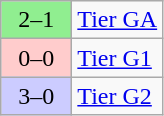<table class="wikitable">
<tr>
<td width="40px" bgcolor="lightgreen" align="center">2–1</td>
<td><a href='#'>Tier GA</a></td>
</tr>
<tr>
<td width="40px" bgcolor="#ffcccc" align="center">0–0</td>
<td><a href='#'>Tier G1</a></td>
</tr>
<tr>
<td width="40px" bgcolor="#ccccff" align="center">3–0</td>
<td><a href='#'>Tier G2</a></td>
</tr>
</table>
